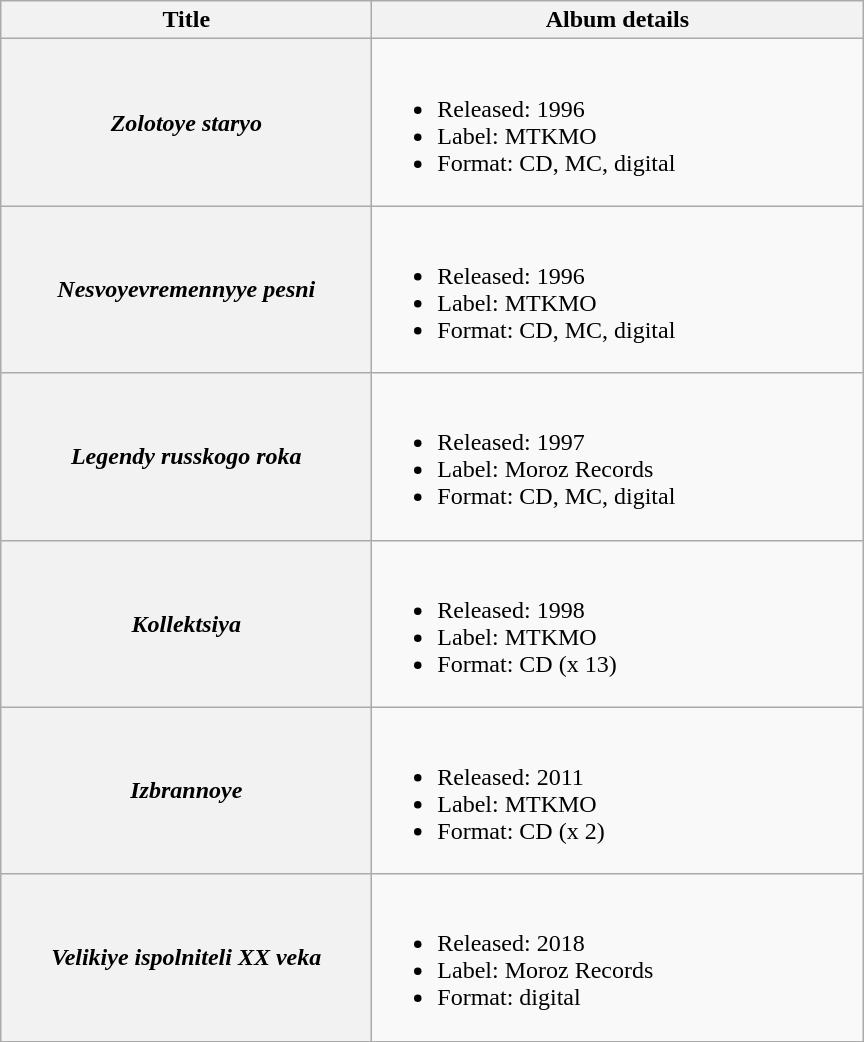<table class="wikitable plainrowheaders" style="text-align:center;">
<tr>
<th style="width:15em;">Title</th>
<th style="width:20em;">Album details</th>
</tr>
<tr>
<th scope="row"><em>Zolotoye staryo</em></th>
<td align="left"><br><ul><li>Released: 1996</li><li>Label: MTKMO</li><li>Format: CD, MC, digital</li></ul></td>
</tr>
<tr>
<th scope="row"><em>Nesvoyevremennyye pesni</em></th>
<td align="left"><br><ul><li>Released: 1996</li><li>Label: MTKMO</li><li>Format: CD, MC, digital</li></ul></td>
</tr>
<tr>
<th scope="row"><em>Legendy russkogo roka</em></th>
<td align="left"><br><ul><li>Released: 1997</li><li>Label: Moroz Records</li><li>Format: CD, MC, digital</li></ul></td>
</tr>
<tr>
<th scope="row"><em>Kollektsiya</em></th>
<td align="left"><br><ul><li>Released: 1998</li><li>Label: MTKMO</li><li>Format: CD (x 13)</li></ul></td>
</tr>
<tr>
<th scope="row"><em>Izbrannoye</em></th>
<td align="left"><br><ul><li>Released: 2011</li><li>Label: MTKMO</li><li>Format: CD (x 2)</li></ul></td>
</tr>
<tr>
<th scope="row"><em>Velikiye ispolniteli XX veka</em></th>
<td align="left"><br><ul><li>Released: 2018</li><li>Label: Moroz Records</li><li>Format: digital</li></ul></td>
</tr>
<tr>
</tr>
</table>
